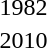<table>
<tr>
<td>1982</td>
<td></td>
<td></td>
<td></td>
</tr>
<tr>
<td>2010<br></td>
<td></td>
<td></td>
<td></td>
</tr>
</table>
